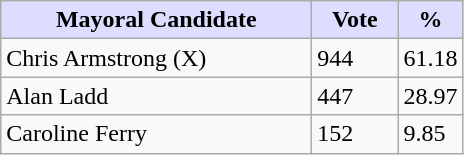<table class="wikitable">
<tr>
<th style="background:#ddf; width:200px;">Mayoral Candidate</th>
<th style="background:#ddf; width:50px;">Vote</th>
<th style="background:#ddf; width:30px;">%</th>
</tr>
<tr>
<td>Chris Armstrong (X)</td>
<td>944</td>
<td>61.18</td>
</tr>
<tr>
<td>Alan Ladd</td>
<td>447</td>
<td>28.97</td>
</tr>
<tr>
<td>Caroline Ferry</td>
<td>152</td>
<td>9.85</td>
</tr>
</table>
